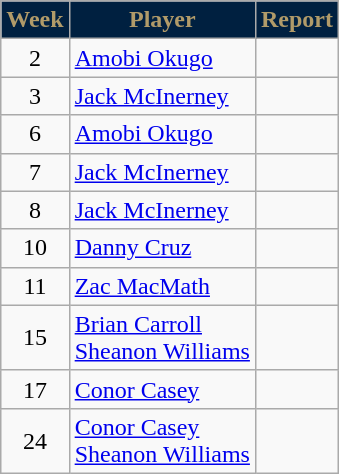<table class=wikitable>
<tr>
<th style="background:#002040; color:#B19B69; text-align:center;">Week</th>
<th style="background:#002040; color:#B19B69; text-align:center;">Player</th>
<th style="background:#002040; color:#B19B69; text-align:center;">Report</th>
</tr>
<tr>
<td align=center>2</td>
<td> <a href='#'>Amobi Okugo</a></td>
<td></td>
</tr>
<tr>
<td align=center>3</td>
<td> <a href='#'>Jack McInerney</a></td>
<td></td>
</tr>
<tr>
<td align=center>6</td>
<td> <a href='#'>Amobi Okugo</a></td>
<td></td>
</tr>
<tr>
<td align=center>7</td>
<td> <a href='#'>Jack McInerney</a></td>
<td></td>
</tr>
<tr>
<td align=center>8</td>
<td> <a href='#'>Jack McInerney</a></td>
<td></td>
</tr>
<tr>
<td align=center>10</td>
<td> <a href='#'>Danny Cruz</a></td>
<td> </td>
</tr>
<tr>
<td align=center>11</td>
<td> <a href='#'>Zac MacMath</a></td>
<td></td>
</tr>
<tr>
<td align=center>15</td>
<td> <a href='#'>Brian Carroll</a><br> <a href='#'>Sheanon Williams</a></td>
<td></td>
</tr>
<tr>
<td align=center>17</td>
<td> <a href='#'>Conor Casey</a></td>
<td></td>
</tr>
<tr>
<td align=center>24</td>
<td> <a href='#'>Conor Casey</a><br> <a href='#'>Sheanon Williams</a></td>
<td></td>
</tr>
</table>
